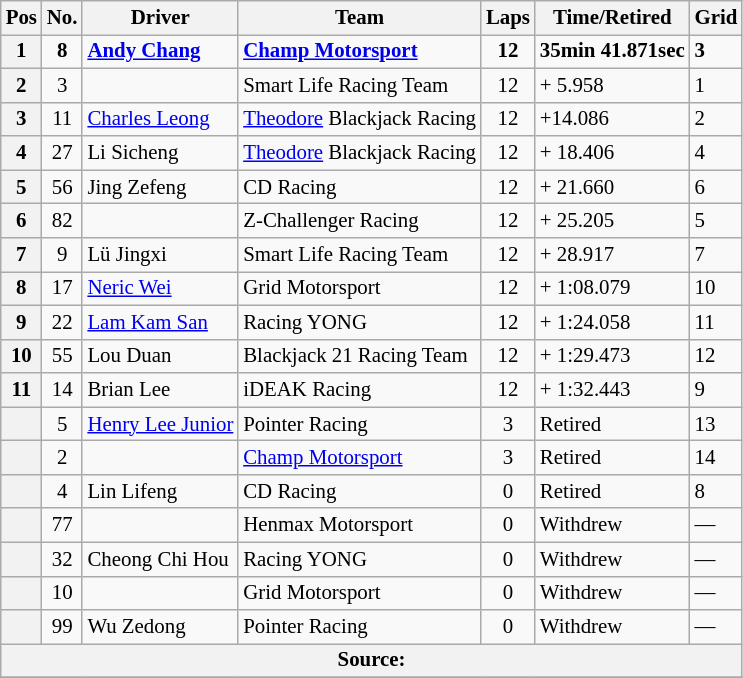<table class="wikitable" style="font-size: 87%;">
<tr>
<th>Pos</th>
<th>No.</th>
<th>Driver</th>
<th>Team</th>
<th>Laps</th>
<th>Time/Retired</th>
<th>Grid</th>
</tr>
<tr>
<th>1</th>
<td align=center><strong>8</strong></td>
<td><strong> <a href='#'>Andy Chang</a></strong></td>
<td><strong><a href='#'>Champ Motorsport</a></strong></td>
<td align=center><strong>12</strong></td>
<td><strong>35min 41.871sec</strong></td>
<td><strong>3</strong></td>
</tr>
<tr>
<th>2</th>
<td align=center>3</td>
<td> </td>
<td>Smart Life Racing Team</td>
<td align=center>12</td>
<td>+ 5.958</td>
<td>1</td>
</tr>
<tr>
<th>3</th>
<td align=center>11</td>
<td> <a href='#'>Charles Leong</a></td>
<td><a href='#'>Theodore</a> Blackjack Racing</td>
<td align=center>12</td>
<td>+14.086</td>
<td>2</td>
</tr>
<tr>
<th>4</th>
<td align=center>27</td>
<td> Li Sicheng</td>
<td><a href='#'>Theodore</a> Blackjack Racing</td>
<td align=center>12</td>
<td>+ 18.406</td>
<td>4</td>
</tr>
<tr>
<th>5</th>
<td align=center>56</td>
<td> Jing Zefeng</td>
<td>CD Racing</td>
<td align=center>12</td>
<td>+ 21.660</td>
<td>6</td>
</tr>
<tr>
<th>6</th>
<td align=center>82</td>
<td> </td>
<td>Z-Challenger Racing</td>
<td align=center>12</td>
<td>+ 25.205</td>
<td>5</td>
</tr>
<tr>
<th>7</th>
<td align=center>9</td>
<td> Lü Jingxi</td>
<td>Smart Life Racing Team</td>
<td align=center>12</td>
<td>+ 28.917</td>
<td>7</td>
</tr>
<tr>
<th>8</th>
<td align=center>17</td>
<td> <a href='#'>Neric Wei</a></td>
<td>Grid Motorsport</td>
<td align=center>12</td>
<td>+ 1:08.079</td>
<td>10</td>
</tr>
<tr>
<th>9</th>
<td align=center>22</td>
<td> <a href='#'>Lam Kam San</a></td>
<td>Racing YONG</td>
<td align=center>12</td>
<td>+ 1:24.058</td>
<td>11</td>
</tr>
<tr>
<th>10</th>
<td align=center>55</td>
<td> Lou Duan</td>
<td>Blackjack 21 Racing Team</td>
<td align=center>12</td>
<td>+ 1:29.473</td>
<td>12</td>
</tr>
<tr>
<th>11</th>
<td align=center>14</td>
<td> Brian Lee</td>
<td>iDEAK Racing</td>
<td align=center>12</td>
<td>+ 1:32.443</td>
<td>9</td>
</tr>
<tr>
<th></th>
<td align=center>5</td>
<td> <a href='#'>Henry Lee Junior</a></td>
<td>Pointer Racing</td>
<td align=center>3</td>
<td>Retired</td>
<td>13</td>
</tr>
<tr>
<th></th>
<td align=center>2</td>
<td> </td>
<td><a href='#'>Champ Motorsport</a></td>
<td align=center>3</td>
<td>Retired</td>
<td>14</td>
</tr>
<tr>
<th></th>
<td align=center>4</td>
<td> Lin Lifeng</td>
<td>CD Racing</td>
<td align=center>0</td>
<td>Retired</td>
<td>8</td>
</tr>
<tr>
<th></th>
<td align="center">77</td>
<td> </td>
<td>Henmax Motorsport</td>
<td align="center">0</td>
<td>Withdrew</td>
<td>—</td>
</tr>
<tr>
<th></th>
<td align="center">32</td>
<td> Cheong Chi Hou</td>
<td>Racing YONG</td>
<td align="center">0</td>
<td>Withdrew</td>
<td>—</td>
</tr>
<tr>
<th></th>
<td align=center>10</td>
<td> </td>
<td>Grid Motorsport</td>
<td align=center>0</td>
<td>Withdrew</td>
<td>—</td>
</tr>
<tr>
<th></th>
<td align=center>99</td>
<td> Wu Zedong</td>
<td>Pointer Racing</td>
<td align=center>0</td>
<td>Withdrew</td>
<td>—</td>
</tr>
<tr>
<th colspan="7">Source:</th>
</tr>
<tr>
</tr>
</table>
